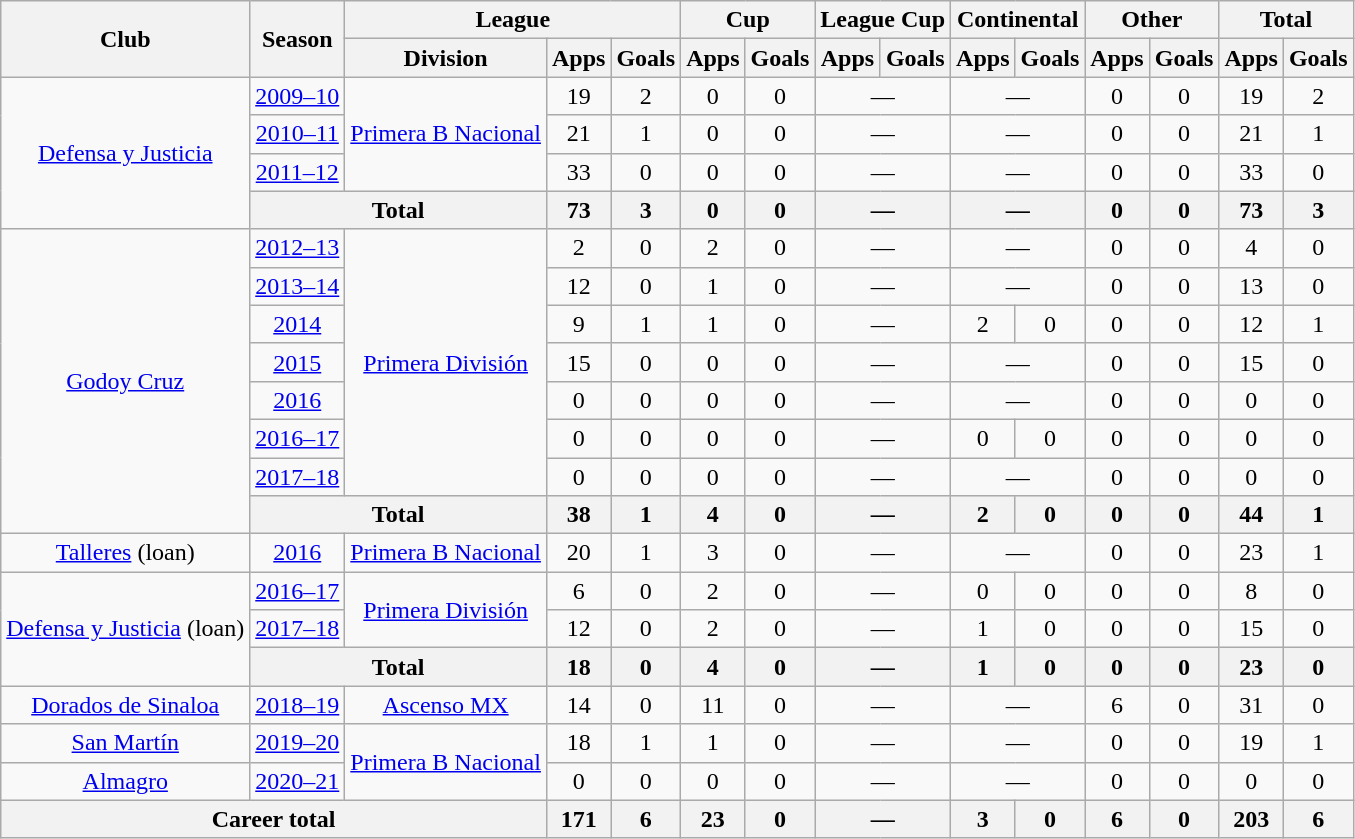<table class="wikitable" style="text-align:center">
<tr>
<th rowspan="2">Club</th>
<th rowspan="2">Season</th>
<th colspan="3">League</th>
<th colspan="2">Cup</th>
<th colspan="2">League Cup</th>
<th colspan="2">Continental</th>
<th colspan="2">Other</th>
<th colspan="2">Total</th>
</tr>
<tr>
<th>Division</th>
<th>Apps</th>
<th>Goals</th>
<th>Apps</th>
<th>Goals</th>
<th>Apps</th>
<th>Goals</th>
<th>Apps</th>
<th>Goals</th>
<th>Apps</th>
<th>Goals</th>
<th>Apps</th>
<th>Goals</th>
</tr>
<tr>
<td rowspan="4"><a href='#'>Defensa y Justicia</a></td>
<td><a href='#'>2009–10</a></td>
<td rowspan="3"><a href='#'>Primera B Nacional</a></td>
<td>19</td>
<td>2</td>
<td>0</td>
<td>0</td>
<td colspan="2">—</td>
<td colspan="2">—</td>
<td>0</td>
<td>0</td>
<td>19</td>
<td>2</td>
</tr>
<tr>
<td><a href='#'>2010–11</a></td>
<td>21</td>
<td>1</td>
<td>0</td>
<td>0</td>
<td colspan="2">—</td>
<td colspan="2">—</td>
<td>0</td>
<td>0</td>
<td>21</td>
<td>1</td>
</tr>
<tr>
<td><a href='#'>2011–12</a></td>
<td>33</td>
<td>0</td>
<td>0</td>
<td>0</td>
<td colspan="2">—</td>
<td colspan="2">—</td>
<td>0</td>
<td>0</td>
<td>33</td>
<td>0</td>
</tr>
<tr>
<th colspan="2">Total</th>
<th>73</th>
<th>3</th>
<th>0</th>
<th>0</th>
<th colspan="2">—</th>
<th colspan="2">—</th>
<th>0</th>
<th>0</th>
<th>73</th>
<th>3</th>
</tr>
<tr>
<td rowspan="8"><a href='#'>Godoy Cruz</a></td>
<td><a href='#'>2012–13</a></td>
<td rowspan="7"><a href='#'>Primera División</a></td>
<td>2</td>
<td>0</td>
<td>2</td>
<td>0</td>
<td colspan="2">—</td>
<td colspan="2">—</td>
<td>0</td>
<td>0</td>
<td>4</td>
<td>0</td>
</tr>
<tr>
<td><a href='#'>2013–14</a></td>
<td>12</td>
<td>0</td>
<td>1</td>
<td>0</td>
<td colspan="2">—</td>
<td colspan="2">—</td>
<td>0</td>
<td>0</td>
<td>13</td>
<td>0</td>
</tr>
<tr>
<td><a href='#'>2014</a></td>
<td>9</td>
<td>1</td>
<td>1</td>
<td>0</td>
<td colspan="2">—</td>
<td>2</td>
<td>0</td>
<td>0</td>
<td>0</td>
<td>12</td>
<td>1</td>
</tr>
<tr>
<td><a href='#'>2015</a></td>
<td>15</td>
<td>0</td>
<td>0</td>
<td>0</td>
<td colspan="2">—</td>
<td colspan="2">—</td>
<td>0</td>
<td>0</td>
<td>15</td>
<td>0</td>
</tr>
<tr>
<td><a href='#'>2016</a></td>
<td>0</td>
<td>0</td>
<td>0</td>
<td>0</td>
<td colspan="2">—</td>
<td colspan="2">—</td>
<td>0</td>
<td>0</td>
<td>0</td>
<td>0</td>
</tr>
<tr>
<td><a href='#'>2016–17</a></td>
<td>0</td>
<td>0</td>
<td>0</td>
<td>0</td>
<td colspan="2">—</td>
<td>0</td>
<td>0</td>
<td>0</td>
<td>0</td>
<td>0</td>
<td>0</td>
</tr>
<tr>
<td><a href='#'>2017–18</a></td>
<td>0</td>
<td>0</td>
<td>0</td>
<td>0</td>
<td colspan="2">—</td>
<td colspan="2">—</td>
<td>0</td>
<td>0</td>
<td>0</td>
<td>0</td>
</tr>
<tr>
<th colspan="2">Total</th>
<th>38</th>
<th>1</th>
<th>4</th>
<th>0</th>
<th colspan="2">—</th>
<th>2</th>
<th>0</th>
<th>0</th>
<th>0</th>
<th>44</th>
<th>1</th>
</tr>
<tr>
<td rowspan="1"><a href='#'>Talleres</a> (loan)</td>
<td><a href='#'>2016</a></td>
<td rowspan="1"><a href='#'>Primera B Nacional</a></td>
<td>20</td>
<td>1</td>
<td>3</td>
<td>0</td>
<td colspan="2">—</td>
<td colspan="2">—</td>
<td>0</td>
<td>0</td>
<td>23</td>
<td>1</td>
</tr>
<tr>
<td rowspan="3"><a href='#'>Defensa y Justicia</a> (loan)</td>
<td><a href='#'>2016–17</a></td>
<td rowspan="2"><a href='#'>Primera División</a></td>
<td>6</td>
<td>0</td>
<td>2</td>
<td>0</td>
<td colspan="2">—</td>
<td>0</td>
<td>0</td>
<td>0</td>
<td>0</td>
<td>8</td>
<td>0</td>
</tr>
<tr>
<td><a href='#'>2017–18</a></td>
<td>12</td>
<td>0</td>
<td>2</td>
<td>0</td>
<td colspan="2">—</td>
<td>1</td>
<td>0</td>
<td>0</td>
<td>0</td>
<td>15</td>
<td>0</td>
</tr>
<tr>
<th colspan="2">Total</th>
<th>18</th>
<th>0</th>
<th>4</th>
<th>0</th>
<th colspan="2">—</th>
<th>1</th>
<th>0</th>
<th>0</th>
<th>0</th>
<th>23</th>
<th>0</th>
</tr>
<tr>
<td rowspan="1"><a href='#'>Dorados de Sinaloa</a></td>
<td><a href='#'>2018–19</a></td>
<td rowspan="1"><a href='#'>Ascenso MX</a></td>
<td>14</td>
<td>0</td>
<td>11</td>
<td>0</td>
<td colspan="2">—</td>
<td colspan="2">—</td>
<td>6</td>
<td>0</td>
<td>31</td>
<td>0</td>
</tr>
<tr>
<td rowspan="1"><a href='#'>San Martín</a></td>
<td><a href='#'>2019–20</a></td>
<td rowspan="2"><a href='#'>Primera B Nacional</a></td>
<td>18</td>
<td>1</td>
<td>1</td>
<td>0</td>
<td colspan="2">—</td>
<td colspan="2">—</td>
<td>0</td>
<td>0</td>
<td>19</td>
<td>1</td>
</tr>
<tr>
<td rowspan="1"><a href='#'>Almagro</a></td>
<td><a href='#'>2020–21</a></td>
<td>0</td>
<td>0</td>
<td>0</td>
<td>0</td>
<td colspan="2">—</td>
<td colspan="2">—</td>
<td>0</td>
<td>0</td>
<td>0</td>
<td>0</td>
</tr>
<tr>
<th colspan="3">Career total</th>
<th>171</th>
<th>6</th>
<th>23</th>
<th>0</th>
<th colspan="2">—</th>
<th>3</th>
<th>0</th>
<th>6</th>
<th>0</th>
<th>203</th>
<th>6</th>
</tr>
</table>
